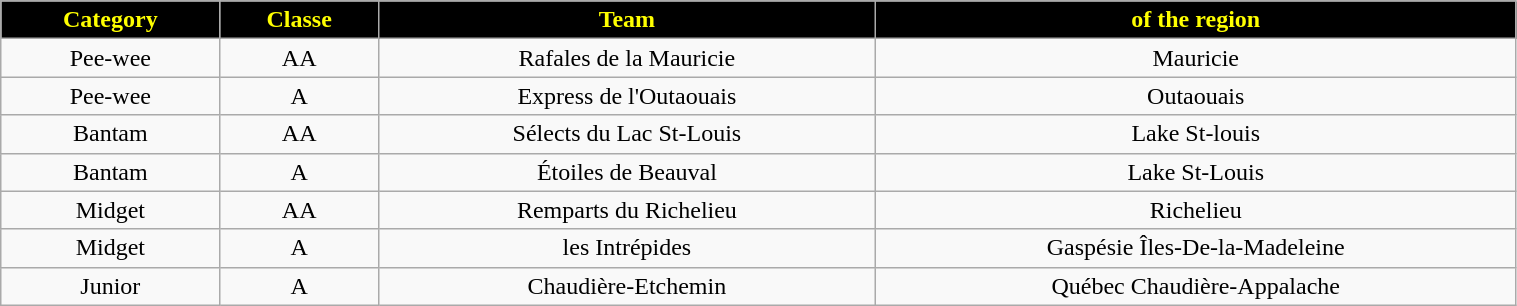<table class="wikitable" width="80%">
<tr align="center" style="background:black;color:yellow;">
<td><strong>Category</strong></td>
<td><strong>Classe</strong></td>
<td><strong>Team</strong></td>
<td><strong>of the region</strong></td>
</tr>
<tr align="center" bgcolor="">
<td>Pee-wee</td>
<td>AA</td>
<td>Rafales de la Mauricie</td>
<td>Mauricie</td>
</tr>
<tr align="center" bgcolor="">
<td>Pee-wee</td>
<td>A</td>
<td>Express de l'Outaouais</td>
<td>Outaouais</td>
</tr>
<tr align="center" bgcolor="">
<td>Bantam</td>
<td>AA</td>
<td>Sélects du Lac St-Louis</td>
<td>Lake St-louis</td>
</tr>
<tr align="center" bgcolor="">
<td>Bantam</td>
<td>A</td>
<td>Étoiles de Beauval</td>
<td>Lake St-Louis</td>
</tr>
<tr align="center" bgcolor="">
<td>Midget</td>
<td>AA</td>
<td>Remparts du Richelieu</td>
<td>Richelieu</td>
</tr>
<tr align="center" bgcolor="">
<td>Midget</td>
<td>A</td>
<td>les Intrépides</td>
<td>Gaspésie Îles-De-la-Madeleine</td>
</tr>
<tr align="center" bgcolor="">
<td>Junior</td>
<td>A</td>
<td>Chaudière-Etchemin</td>
<td>Québec Chaudière-Appalache</td>
</tr>
</table>
